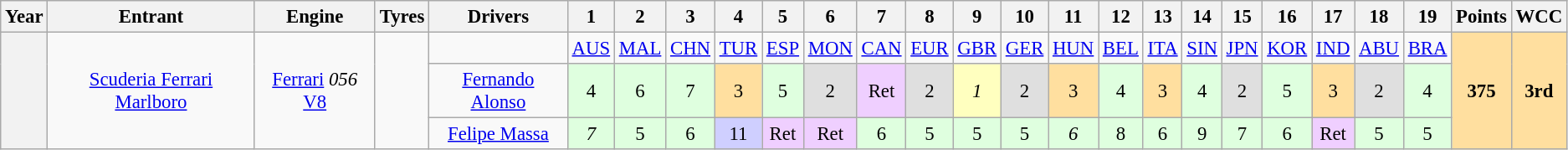<table class="wikitable" style="text-align:center; font-size:95%">
<tr>
<th>Year</th>
<th>Entrant</th>
<th>Engine</th>
<th>Tyres</th>
<th>Drivers</th>
<th>1</th>
<th>2</th>
<th>3</th>
<th>4</th>
<th>5</th>
<th>6</th>
<th>7</th>
<th>8</th>
<th>9</th>
<th>10</th>
<th>11</th>
<th>12</th>
<th>13</th>
<th>14</th>
<th>15</th>
<th>16</th>
<th>17</th>
<th>18</th>
<th>19</th>
<th>Points</th>
<th>WCC</th>
</tr>
<tr>
<th rowspan=3></th>
<td rowspan=3><a href='#'>Scuderia Ferrari</a> <a href='#'>Marlboro</a></td>
<td rowspan=3><a href='#'>Ferrari</a> <em>056</em> <a href='#'>V8</a></td>
<td rowspan=3></td>
<td></td>
<td><a href='#'>AUS</a></td>
<td><a href='#'>MAL</a></td>
<td><a href='#'>CHN</a></td>
<td><a href='#'>TUR</a></td>
<td><a href='#'>ESP</a></td>
<td><a href='#'>MON</a></td>
<td><a href='#'>CAN</a></td>
<td><a href='#'>EUR</a></td>
<td><a href='#'>GBR</a></td>
<td><a href='#'>GER</a></td>
<td><a href='#'>HUN</a></td>
<td><a href='#'>BEL</a></td>
<td><a href='#'>ITA</a></td>
<td><a href='#'>SIN</a></td>
<td><a href='#'>JPN</a></td>
<td><a href='#'>KOR</a></td>
<td><a href='#'>IND</a></td>
<td><a href='#'>ABU</a></td>
<td><a href='#'>BRA</a></td>
<td rowspan=3 style="background-color:#ffdf9f"><strong>375</strong></td>
<td rowspan=3 style="background-color:#ffdf9f"><strong>3rd</strong></td>
</tr>
<tr>
<td><a href='#'>Fernando Alonso</a></td>
<td style="background-color:#dfffdf">4</td>
<td style="background-color:#dfffdf">6</td>
<td style="background-color:#dfffdf">7</td>
<td style="background-color:#ffdf9f">3</td>
<td style="background-color:#dfffdf">5</td>
<td style="background-color:#dfdfdf">2</td>
<td style="background-color:#efcfff">Ret</td>
<td style="background-color:#dfdfdf">2</td>
<td style="background-color:#ffffbf"><em>1</em></td>
<td style="background-color:#dfdfdf">2</td>
<td style="background-color:#ffdf9f">3</td>
<td style="background-color:#dfffdf">4</td>
<td style="background-color:#ffdf9f">3</td>
<td style="background-color:#dfffdf">4</td>
<td style="background-color:#dfdfdf">2</td>
<td style="background-color:#dfffdf">5</td>
<td style="background-color:#ffdf9f">3</td>
<td style="background-color:#dfdfdf">2</td>
<td style="background-color:#dfffdf">4</td>
</tr>
<tr>
<td><a href='#'>Felipe Massa</a></td>
<td style="background-color:#dfffdf"><em>7</em></td>
<td style="background-color:#dfffdf">5</td>
<td style="background-color:#dfffdf">6</td>
<td style="background-color:#cfcfff">11</td>
<td style="background-color:#efcfff">Ret</td>
<td style="background-color:#efcfff">Ret</td>
<td style="background-color:#dfffdf">6</td>
<td style="background-color:#dfffdf">5</td>
<td style="background-color:#dfffdf">5</td>
<td style="background-color:#dfffdf">5</td>
<td style="background-color:#dfffdf"><em>6</em></td>
<td style="background-color:#dfffdf">8</td>
<td style="background-color:#dfffdf">6</td>
<td style="background-color:#dfffdf">9</td>
<td style="background-color:#dfffdf">7</td>
<td style="background-color:#dfffdf">6</td>
<td style="background-color:#efcfff">Ret</td>
<td style="background-color:#dfffdf">5</td>
<td style="background-color:#dfffdf">5</td>
</tr>
</table>
